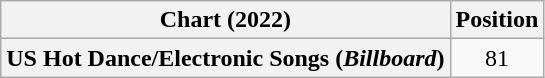<table class="wikitable plainrowheaders" style="text-align:center">
<tr>
<th scope="col">Chart (2022)</th>
<th scope="col">Position</th>
</tr>
<tr>
<th scope="row">US Hot Dance/Electronic Songs (<em>Billboard</em>)</th>
<td>81</td>
</tr>
</table>
